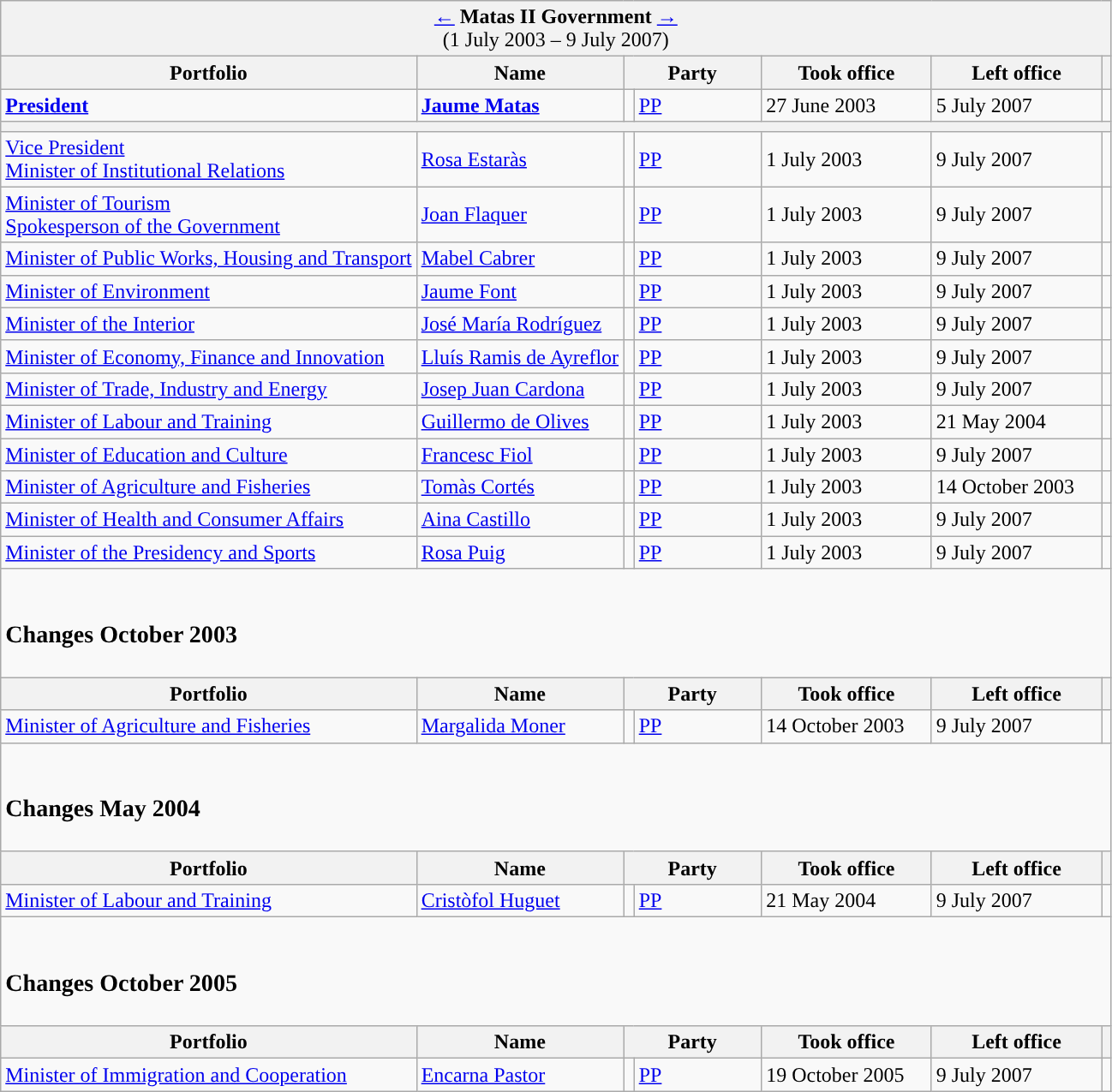<table class="wikitable">
<tr>
<td colspan="7" bgcolor="#F2F2F2" align="center"><a href='#'>←</a> <strong>Matas II Government</strong> <a href='#'>→</a><br>(1 July 2003 – 9 July 2007)</td>
</tr>
<tr>
<th>Portfolio</th>
<th>Name</th>
<th width="100px" colspan="2">Party</th>
<th width="125px">Took office</th>
<th width="125px">Left office</th>
<th></th>
</tr>
<tr>
<td><strong><a href='#'>President</a></strong></td>
<td><strong><a href='#'>Jaume Matas</a></strong></td>
<td width="1" style="background-color:"></td>
<td><a href='#'>PP</a></td>
<td>27 June 2003</td>
<td>5 July 2007</td>
<td align="center"></td>
</tr>
<tr>
<th colspan="7"></th>
</tr>
<tr>
<td><a href='#'>Vice President</a><br><a href='#'>Minister of Institutional Relations</a></td>
<td><a href='#'>Rosa Estaràs</a></td>
<td style="background-color:"></td>
<td><a href='#'>PP</a></td>
<td>1 July 2003</td>
<td>9 July 2007</td>
<td align="center"></td>
</tr>
<tr>
<td><a href='#'>Minister of Tourism</a><br><a href='#'>Spokesperson of the Government</a></td>
<td><a href='#'>Joan Flaquer</a></td>
<td style="background-color:"></td>
<td><a href='#'>PP</a></td>
<td>1 July 2003</td>
<td>9 July 2007</td>
<td align="center"></td>
</tr>
<tr>
<td><a href='#'>Minister of Public Works, Housing and Transport</a></td>
<td><a href='#'>Mabel Cabrer</a></td>
<td style="background-color:"></td>
<td><a href='#'>PP</a></td>
<td>1 July 2003</td>
<td>9 July 2007</td>
<td align="center"></td>
</tr>
<tr>
<td><a href='#'>Minister of Environment</a></td>
<td><a href='#'>Jaume Font</a></td>
<td style="background-color:"></td>
<td><a href='#'>PP</a></td>
<td>1 July 2003</td>
<td>9 July 2007</td>
<td align="center"></td>
</tr>
<tr>
<td><a href='#'>Minister of the Interior</a></td>
<td><a href='#'>José María Rodríguez</a></td>
<td style="background-color:"></td>
<td><a href='#'>PP</a></td>
<td>1 July 2003</td>
<td>9 July 2007</td>
<td align="center"></td>
</tr>
<tr>
<td><a href='#'>Minister of Economy, Finance and Innovation</a></td>
<td><a href='#'>Lluís Ramis de Ayreflor</a></td>
<td style="background-color:"></td>
<td><a href='#'>PP</a></td>
<td>1 July 2003</td>
<td>9 July 2007</td>
<td align="center"></td>
</tr>
<tr>
<td><a href='#'>Minister of Trade, Industry and Energy</a></td>
<td><a href='#'>Josep Juan Cardona</a></td>
<td style="background-color:"></td>
<td><a href='#'>PP</a></td>
<td>1 July 2003</td>
<td>9 July 2007</td>
<td align="center"></td>
</tr>
<tr>
<td><a href='#'>Minister of Labour and Training</a></td>
<td><a href='#'>Guillermo de Olives</a></td>
<td style="background-color:"></td>
<td><a href='#'>PP</a></td>
<td>1 July 2003</td>
<td>21 May 2004</td>
<td align="center"></td>
</tr>
<tr>
<td><a href='#'>Minister of Education and Culture</a></td>
<td><a href='#'>Francesc Fiol</a></td>
<td style="background-color:"></td>
<td><a href='#'>PP</a></td>
<td>1 July 2003</td>
<td>9 July 2007</td>
<td align="center"></td>
</tr>
<tr>
<td><a href='#'>Minister of Agriculture and Fisheries</a></td>
<td><a href='#'>Tomàs Cortés</a></td>
<td style="background-color:"></td>
<td><a href='#'>PP</a></td>
<td>1 July 2003</td>
<td>14 October 2003</td>
<td align="center"></td>
</tr>
<tr>
<td><a href='#'>Minister of Health and Consumer Affairs</a></td>
<td><a href='#'>Aina Castillo</a></td>
<td style="background-color:"></td>
<td><a href='#'>PP</a></td>
<td>1 July 2003</td>
<td>9 July 2007</td>
<td align="center"></td>
</tr>
<tr>
<td><a href='#'>Minister of the Presidency and Sports</a></td>
<td><a href='#'>Rosa Puig</a></td>
<td style="background-color:"></td>
<td><a href='#'>PP</a></td>
<td>1 July 2003</td>
<td>9 July 2007</td>
<td align="center"></td>
</tr>
<tr>
<td colspan="7"><br><h3>Changes October 2003</h3></td>
</tr>
<tr>
<th>Portfolio</th>
<th>Name</th>
<th colspan="2">Party</th>
<th>Took office</th>
<th>Left office</th>
<th></th>
</tr>
<tr>
<td><a href='#'>Minister of Agriculture and Fisheries</a></td>
<td><a href='#'>Margalida Moner</a></td>
<td style="background-color:"></td>
<td><a href='#'>PP</a></td>
<td>14 October 2003</td>
<td>9 July 2007</td>
<td align="center"></td>
</tr>
<tr>
<td colspan="7"><br><h3>Changes May 2004</h3></td>
</tr>
<tr>
<th>Portfolio</th>
<th>Name</th>
<th colspan="2">Party</th>
<th>Took office</th>
<th>Left office</th>
<th></th>
</tr>
<tr>
<td><a href='#'>Minister of Labour and Training</a></td>
<td><a href='#'>Cristòfol Huguet</a></td>
<td style="background-color:"></td>
<td><a href='#'>PP</a></td>
<td>21 May 2004</td>
<td>9 July 2007</td>
<td align="center"></td>
</tr>
<tr>
<td colspan="7"><br><h3>Changes October 2005</h3></td>
</tr>
<tr>
<th>Portfolio</th>
<th>Name</th>
<th colspan="2">Party</th>
<th>Took office</th>
<th>Left office</th>
<th></th>
</tr>
<tr>
<td><a href='#'>Minister of Immigration and Cooperation</a></td>
<td><a href='#'>Encarna Pastor</a></td>
<td style="background-color:"></td>
<td><a href='#'>PP</a></td>
<td>19 October 2005</td>
<td>9 July 2007</td>
<td align="center"></td>
</tr>
</table>
